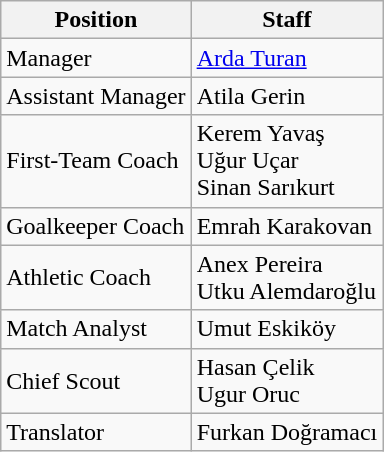<table class="wikitable sortable" style="text-align: left">
<tr>
<th>Position</th>
<th>Staff</th>
</tr>
<tr>
<td style="text-align:left">Manager</td>
<td> <a href='#'>Arda Turan</a></td>
</tr>
<tr>
<td style="text-align:left">Assistant Manager</td>
<td> Atila Gerin</td>
</tr>
<tr>
<td style="text-align:left">First-Team Coach</td>
<td> Kerem Yavaş <br>  Uğur Uçar <br>  Sinan Sarıkurt</td>
</tr>
<tr>
<td style="text-align:left">Goalkeeper Coach</td>
<td> Emrah Karakovan</td>
</tr>
<tr>
<td style="text-align:left">Athletic Coach</td>
<td> Anex Pereira <br>  Utku Alemdaroğlu</td>
</tr>
<tr>
<td style="text-align:left">Match Analyst</td>
<td> Umut Eskiköy</td>
</tr>
<tr>
<td style="text-align:left">Chief Scout</td>
<td> Hasan Çelik <br>  Ugur Oruc</td>
</tr>
<tr>
<td style="text-align:left">Translator</td>
<td> Furkan Doğramacı</td>
</tr>
</table>
